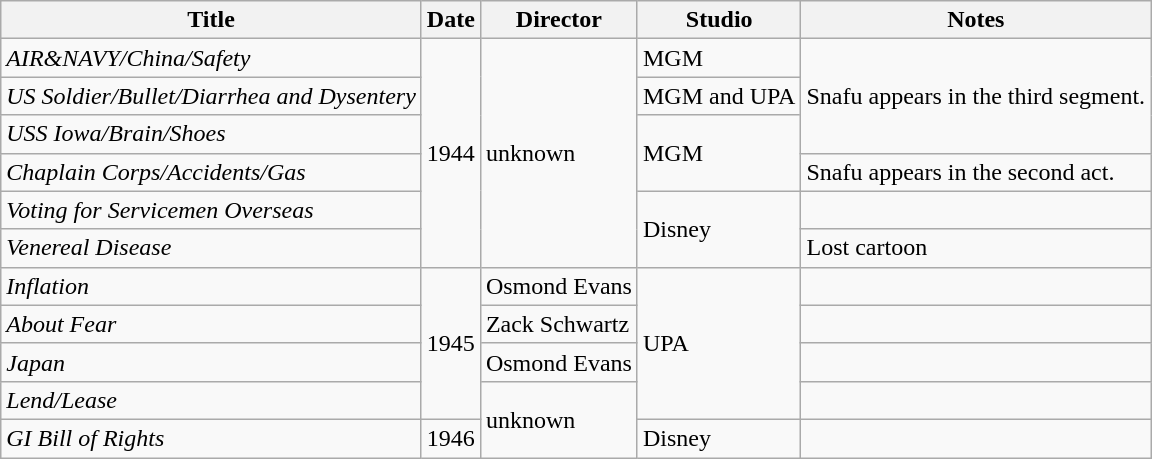<table class="wikitable sortable">
<tr>
<th>Title</th>
<th>Date</th>
<th>Director</th>
<th>Studio</th>
<th>Notes</th>
</tr>
<tr>
<td><em>AIR&NAVY/China/Safety</em></td>
<td rowspan="6">1944</td>
<td rowspan="6">unknown</td>
<td>MGM</td>
<td rowspan="3">Snafu appears in the third segment.</td>
</tr>
<tr>
<td><em>US Soldier/Bullet/Diarrhea and Dysentery</em></td>
<td>MGM and UPA</td>
</tr>
<tr>
<td><em>USS Iowa/Brain/Shoes</em></td>
<td rowspan="2">MGM</td>
</tr>
<tr>
<td><em>Chaplain Corps/Accidents/Gas</em></td>
<td>Snafu appears in the second act.</td>
</tr>
<tr>
<td><em>Voting for Servicemen Overseas</em></td>
<td rowspan="2">Disney</td>
<td></td>
</tr>
<tr>
<td><em>Venereal Disease</em></td>
<td>Lost cartoon</td>
</tr>
<tr>
<td><em>Inflation</em></td>
<td rowspan="4">1945</td>
<td>Osmond Evans</td>
<td rowspan="4">UPA</td>
<td></td>
</tr>
<tr>
<td><em>About Fear</em></td>
<td>Zack Schwartz</td>
<td></td>
</tr>
<tr>
<td><em>Japan</em></td>
<td>Osmond Evans</td>
<td></td>
</tr>
<tr>
<td><em>Lend/Lease</em></td>
<td rowspan="2">unknown</td>
<td></td>
</tr>
<tr>
<td><em>GI Bill of Rights</em></td>
<td>1946</td>
<td>Disney</td>
<td></td>
</tr>
</table>
